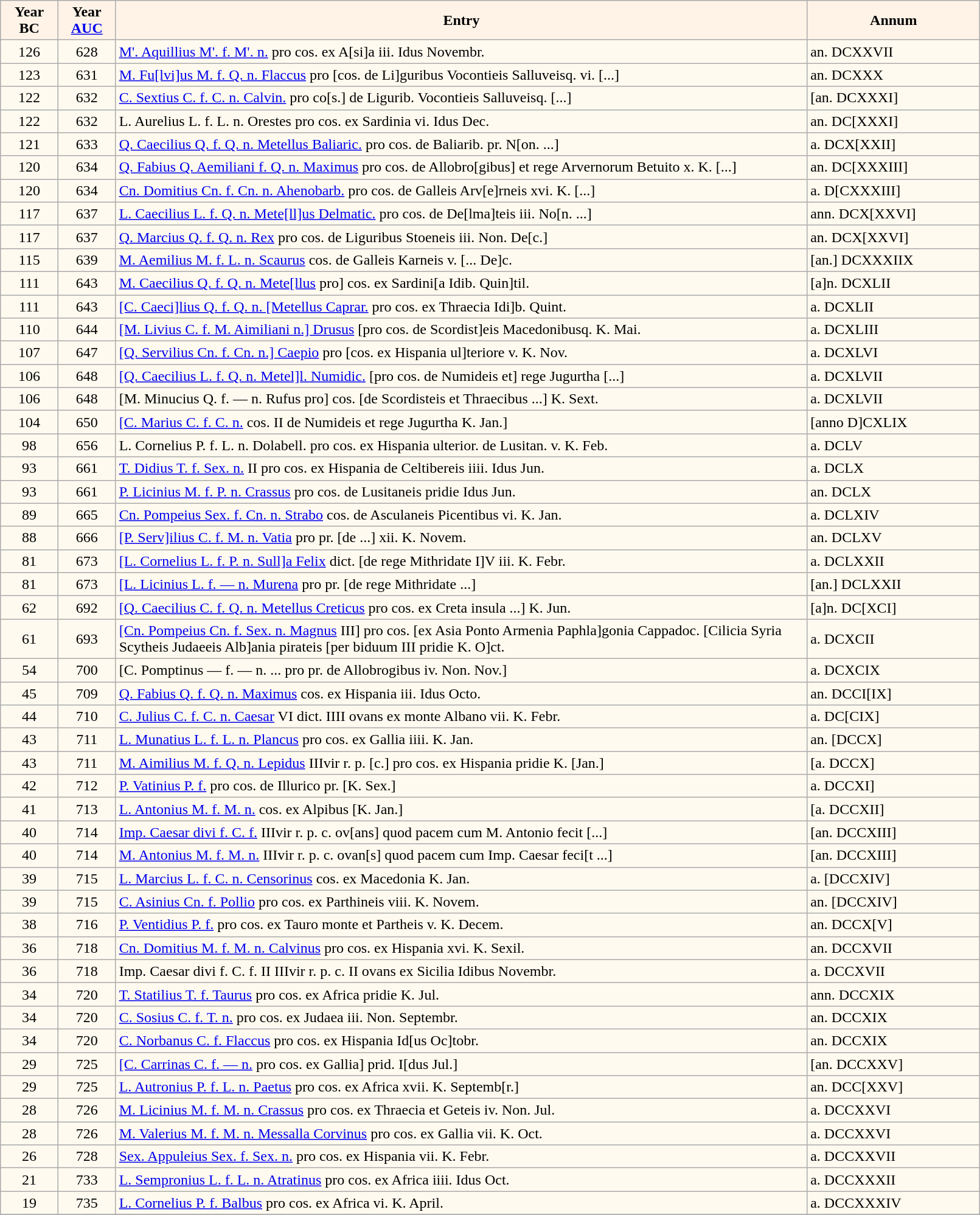<table class="wikitable" style="background:#FFFAEF; width: 85%">
<tr>
<th width=5% style="background:#FFF3E7">Year<br>BC</th>
<th width=5% style="background:#FFF3E7">Year<br><a href='#'>AUC</a></th>
<th width=60% style="background:#FFF3E7">Entry</th>
<th width=15% style="background:#FFF3E7">Annum</th>
</tr>
<tr>
<td style="text-align:center;">126</td>
<td style="text-align:center;">628</td>
<td><a href='#'>M'. Aquillius M'. f. M'. n.</a> pro cos. ex A[si]a iii. Idus Novembr.</td>
<td>an. DCXXVII</td>
</tr>
<tr>
<td style="text-align:center;">123</td>
<td style="text-align:center;">631</td>
<td><a href='#'>M. Fu[lvi]us M. f. Q. n. Flaccus</a> pro [cos. de Li]guribus Vocontieis Salluveisq. vi. [...]</td>
<td>an. DCXXX</td>
</tr>
<tr>
<td style="text-align:center;">122</td>
<td style="text-align:center;">632</td>
<td><a href='#'>C. Sextius C. f. C. n. Calvin.</a> pro co[s.] de Ligurib. Vocontieis Salluveisq. [...]</td>
<td>[an. DCXXXI]</td>
</tr>
<tr>
<td style="text-align:center;">122</td>
<td style="text-align:center;">632</td>
<td>L. Aurelius L. f. L. n. Orestes pro cos. ex Sardinia vi. Idus Dec.</td>
<td>an. DC[XXXI]</td>
</tr>
<tr>
<td style="text-align:center;">121</td>
<td style="text-align:center;">633</td>
<td><a href='#'>Q. Caecilius Q. f. Q. n. Metellus Baliaric.</a> pro cos. de Baliarib. pr. N[on. ...]</td>
<td>a. DCX[XXII]</td>
</tr>
<tr>
<td style="text-align:center;">120</td>
<td style="text-align:center;">634</td>
<td><a href='#'>Q. Fabius Q. Aemiliani f. Q. n. Maximus</a> pro cos. de Allobro[gibus] et rege Arvernorum Betuito x. K. [...]</td>
<td>an. DC[XXXIII]</td>
</tr>
<tr>
<td style="text-align:center;">120</td>
<td style="text-align:center;">634</td>
<td><a href='#'>Cn. Domitius Cn. f. Cn. n. Ahenobarb.</a> pro cos. de Galleis Arv[e]rneis xvi. K. [...]</td>
<td>a. D[CXXXIII]</td>
</tr>
<tr>
<td style="text-align:center;">117</td>
<td style="text-align:center;">637</td>
<td><a href='#'>L. Caecilius L. f. Q. n. Mete[ll]us Delmatic.</a> pro cos. de De[lma]teis iii. No[n. ...]</td>
<td>ann. DCX[XXVI]</td>
</tr>
<tr>
<td style="text-align:center;">117</td>
<td style="text-align:center;">637</td>
<td><a href='#'>Q. Marcius Q. f. Q. n. Rex</a> pro cos. de Liguribus Stoeneis iii. Non. De[c.]</td>
<td>an. DCX[XXVI]</td>
</tr>
<tr>
<td style="text-align:center;">115</td>
<td style="text-align:center;">639</td>
<td><a href='#'>M. Aemilius M. f. L. n. Scaurus</a> cos. de Galleis Karneis v. [... De]c.</td>
<td>[an.] DCXXXIIX</td>
</tr>
<tr>
<td style="text-align:center;">111</td>
<td style="text-align:center;">643</td>
<td><a href='#'>M. Caecilius Q. f. Q. n. Mete[llus</a> pro] cos. ex Sardini[a Idib. Quin]til.</td>
<td>[a]n. DCXLII</td>
</tr>
<tr>
<td style="text-align:center;">111</td>
<td style="text-align:center;">643</td>
<td><a href='#'>[C. Caeci]lius Q. f. Q. n. [Metellus Caprar.</a> pro cos. ex Thraecia Idi]b. Quint.</td>
<td>a. DCXLII</td>
</tr>
<tr>
<td style="text-align:center;">110</td>
<td style="text-align:center;">644</td>
<td><a href='#'>[M. Livius C. f. M. Aimiliani n.] Drusus</a> [pro cos. de Scordist]eis Macedonibusq. K. Mai.</td>
<td>a. DCXLIII</td>
</tr>
<tr>
<td style="text-align:center;">107</td>
<td style="text-align:center;">647</td>
<td><a href='#'>[Q. Servilius Cn. f. Cn. n.] Caepio</a> pro [cos. ex Hispania ul]teriore v. K. Nov.</td>
<td>a. DCXLVI</td>
</tr>
<tr>
<td style="text-align:center;">106</td>
<td style="text-align:center;">648</td>
<td><a href='#'>[Q. Caecilius L. f. Q. n. Metel]l. Numidic.</a> [pro cos. de Numideis et] rege Jugurtha [...]</td>
<td>a. DCXLVII</td>
</tr>
<tr>
<td style="text-align:center;">106</td>
<td style="text-align:center;">648</td>
<td>[M. Minucius Q. f. — n. Rufus pro] cos. [de Scordisteis et Thraecibus ...] K. Sext.</td>
<td>a. DCXLVII</td>
</tr>
<tr>
<td style="text-align:center;">104</td>
<td style="text-align:center;">650</td>
<td><a href='#'>[C. Marius C. f. C. n.</a> cos. II de Numideis et rege Jugurtha K. Jan.]</td>
<td>[anno D]CXLIX</td>
</tr>
<tr>
<td style="text-align:center;">98</td>
<td style="text-align:center;">656</td>
<td>L. Cornelius P. f. L. n. Dolabell. pro cos. ex Hispania ulterior. de Lusitan. v. K. Feb.</td>
<td>a. DCLV</td>
</tr>
<tr>
<td style="text-align:center;">93</td>
<td style="text-align:center;">661</td>
<td><a href='#'>T. Didius T. f. Sex. n.</a> II pro cos. ex Hispania de Celtibereis iiii. Idus Jun.</td>
<td>a. DCLX</td>
</tr>
<tr>
<td style="text-align:center;">93</td>
<td style="text-align:center;">661</td>
<td><a href='#'>P. Licinius M. f. P. n. Crassus</a> pro cos. de Lusitaneis pridie Idus Jun.</td>
<td>an. DCLX</td>
</tr>
<tr>
<td style="text-align:center;">89</td>
<td style="text-align:center;">665</td>
<td><a href='#'>Cn. Pompeius Sex. f. Cn. n. Strabo</a> cos. de Asculaneis Picentibus vi. K. Jan.</td>
<td>a. DCLXIV</td>
</tr>
<tr>
<td style="text-align:center;">88</td>
<td style="text-align:center;">666</td>
<td><a href='#'>[P. Serv]ilius C. f. M. n. Vatia</a> pro pr. [de ...] xii. K. Novem.</td>
<td>an. DCLXV</td>
</tr>
<tr>
<td style="text-align:center;">81</td>
<td style="text-align:center;">673</td>
<td><a href='#'>[L. Cornelius L. f. P. n. Sull]a Felix</a> dict. [de rege Mithridate I]V iii. K. Febr.</td>
<td>a. DCLXXII</td>
</tr>
<tr>
<td style="text-align:center;">81</td>
<td style="text-align:center;">673</td>
<td><a href='#'>[L. Licinius L. f. — n. Murena</a> pro pr. [de rege Mithridate ...]</td>
<td>[an.] DCLXXII</td>
</tr>
<tr>
<td style="text-align:center;">62</td>
<td style="text-align:center;">692</td>
<td><a href='#'>[Q. Caecilius C. f. Q. n. Metellus Creticus</a> pro cos. ex Creta insula ...] K. Jun.</td>
<td>[a]n. DC[XCI]</td>
</tr>
<tr>
<td style="text-align:center;">61</td>
<td style="text-align:center;">693</td>
<td><a href='#'>[Cn. Pompeius Cn. f. Sex. n. Magnus</a> III] pro cos. [ex Asia Ponto Armenia Paphla]gonia Cappadoc. [Cilicia Syria Scytheis Judaeeis Alb]ania pirateis [per biduum III pridie K. O]ct.</td>
<td>a. DCXCII</td>
</tr>
<tr>
<td style="text-align:center;">54</td>
<td style="text-align:center;">700</td>
<td>[C. Pomptinus — f. — n. ... pro pr. de Allobrogibus iv. Non. Nov.]</td>
<td>a. DCXCIX</td>
</tr>
<tr>
<td style="text-align:center;">45</td>
<td style="text-align:center;">709</td>
<td><a href='#'>Q. Fabius Q. f. Q. n. Maximus</a> cos. ex Hispania iii. Idus Octo.</td>
<td>an. DCCI[IX]</td>
</tr>
<tr>
<td style="text-align:center;">44</td>
<td style="text-align:center;">710</td>
<td><a href='#'>C. Julius C. f. C. n. Caesar</a> VI dict. IIII ovans ex monte Albano vii. K. Febr.</td>
<td>a. DC[CIX]</td>
</tr>
<tr>
<td style="text-align:center;">43</td>
<td style="text-align:center;">711</td>
<td><a href='#'>L. Munatius L. f. L. n. Plancus</a> pro cos. ex Gallia iiii. K. Jan.</td>
<td>an. [DCCX]</td>
</tr>
<tr>
<td style="text-align:center;">43</td>
<td style="text-align:center;">711</td>
<td><a href='#'>M. Aimilius M. f. Q. n. Lepidus</a> IIIvir r. p. [c.] pro cos. ex Hispania pridie K. [Jan.]</td>
<td>[a. DCCX]</td>
</tr>
<tr>
<td style="text-align:center;">42</td>
<td style="text-align:center;">712</td>
<td><a href='#'>P. Vatinius P. f.</a> pro cos. de Illurico pr. [K. Sex.]</td>
<td>a. DCCXI]</td>
</tr>
<tr>
<td style="text-align:center;">41</td>
<td style="text-align:center;">713</td>
<td><a href='#'>L. Antonius M. f. M. n.</a> cos. ex Alpibus [K. Jan.]</td>
<td>[a. DCCXII]</td>
</tr>
<tr>
<td style="text-align:center;">40</td>
<td style="text-align:center;">714</td>
<td><a href='#'>Imp. Caesar divi f. C. f.</a> IIIvir r. p. c. ov[ans] quod pacem cum M. Antonio fecit [...]</td>
<td>[an. DCCXIII]</td>
</tr>
<tr>
<td style="text-align:center;">40</td>
<td style="text-align:center;">714</td>
<td><a href='#'>M. Antonius M. f. M. n.</a> IIIvir r. p. c. ovan[s] quod pacem cum Imp. Caesar feci[t ...]</td>
<td>[an. DCCXIII]</td>
</tr>
<tr>
<td style="text-align:center;">39</td>
<td style="text-align:center;">715</td>
<td><a href='#'>L. Marcius L. f. C. n. Censorinus</a> cos. ex Macedonia K. Jan.</td>
<td>a. [DCCXIV]</td>
</tr>
<tr>
<td style="text-align:center;">39</td>
<td style="text-align:center;">715</td>
<td><a href='#'>C. Asinius Cn. f. Pollio</a> pro cos. ex Parthineis viii. K. Novem.</td>
<td>an. [DCCXIV]</td>
</tr>
<tr>
<td style="text-align:center;">38</td>
<td style="text-align:center;">716</td>
<td><a href='#'>P. Ventidius P. f.</a> pro cos. ex Tauro monte et Partheis v. K. Decem.</td>
<td>an. DCCX[V]</td>
</tr>
<tr>
<td style="text-align:center;">36</td>
<td style="text-align:center;">718</td>
<td><a href='#'>Cn. Domitius M. f. M. n. Calvinus</a> pro cos. ex Hispania xvi. K. Sexil.</td>
<td>an. DCCXVII</td>
</tr>
<tr>
<td style="text-align:center;">36</td>
<td style="text-align:center;">718</td>
<td>Imp. Caesar divi f. C. f. II IIIvir r. p. c. II ovans ex Sicilia Idibus Novembr.</td>
<td>a. DCCXVII</td>
</tr>
<tr>
<td style="text-align:center;">34</td>
<td style="text-align:center;">720</td>
<td><a href='#'>T. Statilius T. f. Taurus</a> pro cos. ex Africa pridie K. Jul.</td>
<td>ann. DCCXIX</td>
</tr>
<tr>
<td style="text-align:center;">34</td>
<td style="text-align:center;">720</td>
<td><a href='#'>C. Sosius C. f. T. n.</a> pro cos. ex Judaea iii. Non. Septembr.</td>
<td>an. DCCXIX</td>
</tr>
<tr>
<td style="text-align:center;">34</td>
<td style="text-align:center;">720</td>
<td><a href='#'>C. Norbanus C. f. Flaccus</a> pro cos. ex Hispania Id[us Oc]tobr.</td>
<td>an. DCCXIX</td>
</tr>
<tr>
<td style="text-align:center;">29</td>
<td style="text-align:center;">725</td>
<td><a href='#'>[C. Carrinas C. f. — n.</a> pro cos. ex Gallia] prid. I[dus Jul.]</td>
<td>[an. DCCXXV]</td>
</tr>
<tr>
<td style="text-align:center;">29</td>
<td style="text-align:center;">725</td>
<td><a href='#'>L. Autronius P. f. L. n. Paetus</a> pro cos. ex Africa xvii. K. Septemb[r.]</td>
<td>an. DCC[XXV]</td>
</tr>
<tr>
<td style="text-align:center;">28</td>
<td style="text-align:center;">726</td>
<td><a href='#'>M. Licinius M. f. M. n. Crassus</a> pro cos. ex Thraecia et Geteis iv. Non. Jul.</td>
<td>a. DCCXXVI</td>
</tr>
<tr>
<td style="text-align:center;">28</td>
<td style="text-align:center;">726</td>
<td><a href='#'>M. Valerius M. f. M. n. Messalla Corvinus</a> pro cos. ex Gallia vii. K. Oct.</td>
<td>a. DCCXXVI</td>
</tr>
<tr>
<td style="text-align:center;">26</td>
<td style="text-align:center;">728</td>
<td><a href='#'>Sex. Appuleius Sex. f. Sex. n.</a> pro cos. ex Hispania vii. K. Febr.</td>
<td>a. DCCXXVII</td>
</tr>
<tr>
<td style="text-align:center;">21</td>
<td style="text-align:center;">733</td>
<td><a href='#'>L. Sempronius L. f. L. n. Atratinus</a> pro cos. ex Africa iiii. Idus Oct.</td>
<td>a. DCCXXXII</td>
</tr>
<tr>
<td style="text-align:center;">19</td>
<td style="text-align:center;">735</td>
<td><a href='#'>L. Cornelius P. f. Balbus</a> pro cos. ex Africa vi. K. April.</td>
<td>a. DCCXXXIV</td>
</tr>
<tr>
</tr>
</table>
